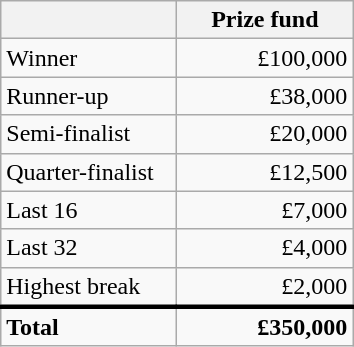<table class="wikitable">
<tr>
<th width=110px></th>
<th width=110px align="right">Prize fund</th>
</tr>
<tr>
<td>Winner</td>
<td align="right">£100,000</td>
</tr>
<tr>
<td>Runner-up</td>
<td align="right">£38,000</td>
</tr>
<tr>
<td>Semi-finalist</td>
<td align="right">£20,000</td>
</tr>
<tr>
<td>Quarter-finalist</td>
<td align="right">£12,500</td>
</tr>
<tr>
<td>Last 16</td>
<td align="right">£7,000</td>
</tr>
<tr>
<td>Last 32</td>
<td align="right">£4,000</td>
</tr>
<tr>
<td>Highest break</td>
<td align="right">£2,000</td>
</tr>
<tr style="border-top:medium solid">
<td><strong>Total</strong></td>
<td align="right"><strong>£350,000</strong></td>
</tr>
</table>
